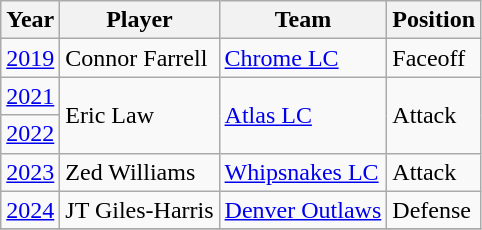<table class="wikitable">
<tr>
<th>Year</th>
<th>Player</th>
<th>Team</th>
<th>Position</th>
</tr>
<tr>
<td><a href='#'>2019</a></td>
<td>Connor Farrell</td>
<td><a href='#'>Chrome LC</a></td>
<td>Faceoff</td>
</tr>
<tr>
<td><a href='#'>2021</a></td>
<td rowspan="2">Eric Law</td>
<td rowspan="2"><a href='#'>Atlas LC</a></td>
<td rowspan="2">Attack</td>
</tr>
<tr>
<td><a href='#'>2022</a></td>
</tr>
<tr>
<td><a href='#'>2023</a></td>
<td>Zed Williams</td>
<td><a href='#'>Whipsnakes LC</a></td>
<td>Attack</td>
</tr>
<tr>
<td><a href='#'>2024</a></td>
<td>JT Giles-Harris</td>
<td><a href='#'>Denver Outlaws</a></td>
<td>Defense</td>
</tr>
<tr>
</tr>
</table>
